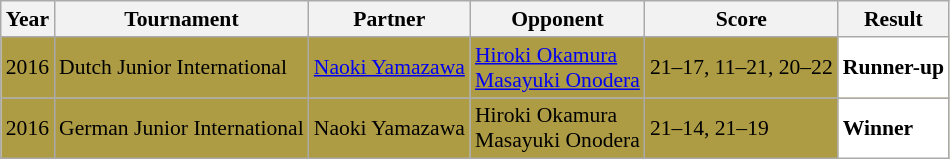<table class="sortable wikitable" style="font-size: 90%;">
<tr>
<th>Year</th>
<th>Tournament</th>
<th>Partner</th>
<th>Opponent</th>
<th>Score</th>
<th>Result</th>
</tr>
<tr style="background:#AE9C45">
<td align="center">2016</td>
<td align="left">Dutch Junior International</td>
<td align="left"> <a href='#'>Naoki Yamazawa</a></td>
<td align="left"> <a href='#'>Hiroki Okamura</a><br> <a href='#'>Masayuki Onodera</a></td>
<td align="left">21–17, 11–21, 20–22</td>
<td style="text-align:left; background:white"> <strong>Runner-up</strong></td>
</tr>
<tr style="background:#AE9C45">
<td align="center">2016</td>
<td align="left">German Junior International</td>
<td align="left"> Naoki Yamazawa</td>
<td align="left"> Hiroki Okamura<br> Masayuki Onodera</td>
<td align="left">21–14, 21–19</td>
<td style="text-align:left; background:white"> <strong>Winner</strong></td>
</tr>
</table>
